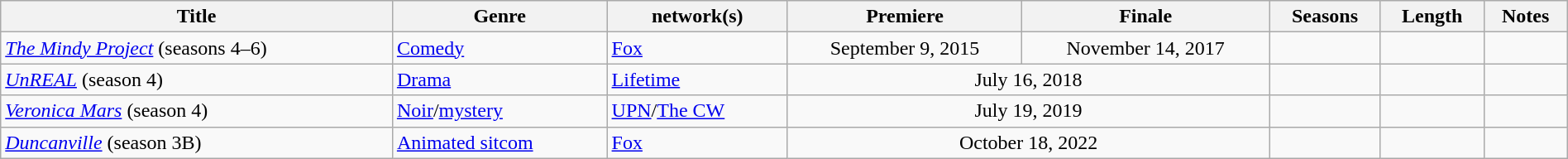<table class="wikitable sortable" style="width:100%;">
<tr>
<th scope="col" style="width:25%;">Title</th>
<th>Genre</th>
<th> network(s)</th>
<th>Premiere</th>
<th>Finale</th>
<th>Seasons</th>
<th>Length</th>
<th>Notes</th>
</tr>
<tr>
<td><em><a href='#'>The Mindy Project</a></em> (seasons 4–6)</td>
<td><a href='#'>Comedy</a></td>
<td><a href='#'>Fox</a></td>
<td style="text-align:center">September 9, 2015</td>
<td style="text-align:center">November 14, 2017</td>
<td></td>
<td></td>
<td></td>
</tr>
<tr>
<td><em><a href='#'>UnREAL</a></em> (season 4)</td>
<td><a href='#'>Drama</a></td>
<td><a href='#'>Lifetime</a></td>
<td colspan="2" style="text-align:center">July 16, 2018</td>
<td></td>
<td></td>
<td></td>
</tr>
<tr>
<td><em><a href='#'>Veronica Mars</a></em> (season 4)</td>
<td><a href='#'>Noir</a>/<a href='#'>mystery</a></td>
<td><a href='#'>UPN</a>/<a href='#'>The CW</a></td>
<td colspan="2" style="text-align:center">July 19, 2019</td>
<td></td>
<td></td>
<td></td>
</tr>
<tr>
<td><em><a href='#'>Duncanville</a></em> (season 3B)</td>
<td><a href='#'>Animated sitcom</a></td>
<td><a href='#'>Fox</a></td>
<td colspan="2" style="text-align:center">October 18, 2022</td>
<td></td>
<td></td>
<td></td>
</tr>
</table>
